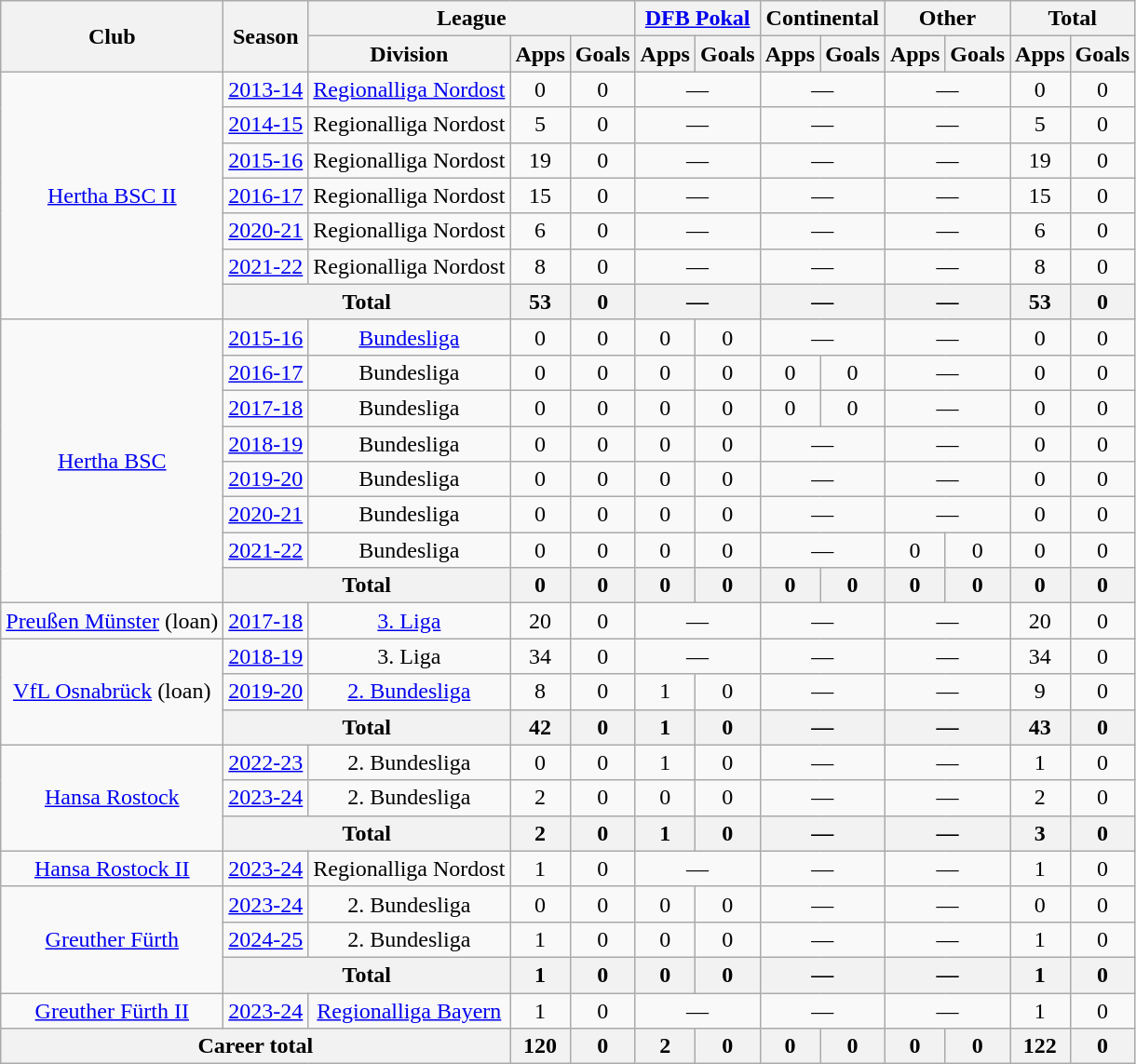<table class="wikitable" style="text-align: center">
<tr>
<th rowspan="2">Club</th>
<th rowspan="2">Season</th>
<th colspan="3">League</th>
<th colspan="2"><a href='#'>DFB Pokal</a></th>
<th colspan="2">Continental</th>
<th colspan="2">Other</th>
<th colspan="2">Total</th>
</tr>
<tr>
<th>Division</th>
<th>Apps</th>
<th>Goals</th>
<th>Apps</th>
<th>Goals</th>
<th>Apps</th>
<th>Goals</th>
<th>Apps</th>
<th>Goals</th>
<th>Apps</th>
<th>Goals</th>
</tr>
<tr>
<td rowspan="7"><a href='#'>Hertha BSC II</a></td>
<td><a href='#'>2013-14</a></td>
<td><a href='#'>Regionalliga Nordost</a></td>
<td>0</td>
<td>0</td>
<td colspan="2">—</td>
<td colspan="2">—</td>
<td colspan="2">—</td>
<td>0</td>
<td>0</td>
</tr>
<tr>
<td><a href='#'>2014-15</a></td>
<td>Regionalliga Nordost</td>
<td>5</td>
<td>0</td>
<td colspan="2">—</td>
<td colspan="2">—</td>
<td colspan="2">—</td>
<td>5</td>
<td>0</td>
</tr>
<tr>
<td><a href='#'>2015-16</a></td>
<td>Regionalliga Nordost</td>
<td>19</td>
<td>0</td>
<td colspan="2">—</td>
<td colspan="2">—</td>
<td colspan="2">—</td>
<td>19</td>
<td>0</td>
</tr>
<tr>
<td><a href='#'>2016-17</a></td>
<td>Regionalliga Nordost</td>
<td>15</td>
<td>0</td>
<td colspan="2">—</td>
<td colspan="2">—</td>
<td colspan="2">—</td>
<td>15</td>
<td>0</td>
</tr>
<tr>
<td><a href='#'>2020-21</a></td>
<td>Regionalliga Nordost</td>
<td>6</td>
<td>0</td>
<td colspan="2">—</td>
<td colspan="2">—</td>
<td colspan="2">—</td>
<td>6</td>
<td>0</td>
</tr>
<tr>
<td><a href='#'>2021-22</a></td>
<td>Regionalliga Nordost</td>
<td>8</td>
<td>0</td>
<td colspan="2">—</td>
<td colspan="2">—</td>
<td colspan="2">—</td>
<td>8</td>
<td>0</td>
</tr>
<tr>
<th colspan="2">Total</th>
<th>53</th>
<th>0</th>
<th colspan="2">—</th>
<th colspan="2">—</th>
<th colspan="2">—</th>
<th>53</th>
<th>0</th>
</tr>
<tr>
<td rowspan="8"><a href='#'>Hertha BSC</a></td>
<td><a href='#'>2015-16</a></td>
<td><a href='#'>Bundesliga</a></td>
<td>0</td>
<td>0</td>
<td>0</td>
<td>0</td>
<td colspan="2">—</td>
<td colspan="2">—</td>
<td>0</td>
<td>0</td>
</tr>
<tr>
<td><a href='#'>2016-17</a></td>
<td>Bundesliga</td>
<td>0</td>
<td>0</td>
<td>0</td>
<td>0</td>
<td>0</td>
<td>0</td>
<td colspan="2">—</td>
<td>0</td>
<td>0</td>
</tr>
<tr>
<td><a href='#'>2017-18</a></td>
<td>Bundesliga</td>
<td>0</td>
<td>0</td>
<td>0</td>
<td>0</td>
<td>0</td>
<td>0</td>
<td colspan="2">—</td>
<td>0</td>
<td>0</td>
</tr>
<tr>
<td><a href='#'>2018-19</a></td>
<td>Bundesliga</td>
<td>0</td>
<td>0</td>
<td>0</td>
<td>0</td>
<td colspan="2">—</td>
<td colspan="2">—</td>
<td>0</td>
<td>0</td>
</tr>
<tr>
<td><a href='#'>2019-20</a></td>
<td>Bundesliga</td>
<td>0</td>
<td>0</td>
<td>0</td>
<td>0</td>
<td colspan="2">—</td>
<td colspan="2">—</td>
<td>0</td>
<td>0</td>
</tr>
<tr>
<td><a href='#'>2020-21</a></td>
<td>Bundesliga</td>
<td>0</td>
<td>0</td>
<td>0</td>
<td>0</td>
<td colspan="2">—</td>
<td colspan="2">—</td>
<td>0</td>
<td>0</td>
</tr>
<tr>
<td><a href='#'>2021-22</a></td>
<td>Bundesliga</td>
<td>0</td>
<td>0</td>
<td>0</td>
<td>0</td>
<td colspan="2">—</td>
<td>0</td>
<td>0</td>
<td>0</td>
<td>0</td>
</tr>
<tr>
<th colspan="2">Total</th>
<th>0</th>
<th>0</th>
<th>0</th>
<th>0</th>
<th>0</th>
<th>0</th>
<th>0</th>
<th>0</th>
<th>0</th>
<th>0</th>
</tr>
<tr>
<td><a href='#'>Preußen Münster</a> (loan)</td>
<td><a href='#'>2017-18</a></td>
<td><a href='#'>3. Liga</a></td>
<td>20</td>
<td>0</td>
<td colspan="2">—</td>
<td colspan="2">—</td>
<td colspan="2">—</td>
<td>20</td>
<td>0</td>
</tr>
<tr>
<td rowspan="3"><a href='#'>VfL Osnabrück</a> (loan)</td>
<td><a href='#'>2018-19</a></td>
<td>3. Liga</td>
<td>34</td>
<td>0</td>
<td colspan="2">—</td>
<td colspan="2">—</td>
<td colspan="2">—</td>
<td>34</td>
<td>0</td>
</tr>
<tr>
<td><a href='#'>2019-20</a></td>
<td><a href='#'>2. Bundesliga</a></td>
<td>8</td>
<td>0</td>
<td>1</td>
<td>0</td>
<td colspan="2">—</td>
<td colspan="2">—</td>
<td>9</td>
<td>0</td>
</tr>
<tr>
<th colspan="2">Total</th>
<th>42</th>
<th>0</th>
<th>1</th>
<th>0</th>
<th colspan="2">—</th>
<th colspan="2">—</th>
<th>43</th>
<th>0</th>
</tr>
<tr>
<td rowspan="3"><a href='#'>Hansa Rostock</a></td>
<td><a href='#'>2022-23</a></td>
<td>2. Bundesliga</td>
<td>0</td>
<td>0</td>
<td>1</td>
<td>0</td>
<td colspan="2">—</td>
<td colspan="2">—</td>
<td>1</td>
<td>0</td>
</tr>
<tr>
<td><a href='#'>2023-24</a></td>
<td>2. Bundesliga</td>
<td>2</td>
<td>0</td>
<td>0</td>
<td>0</td>
<td colspan="2">—</td>
<td colspan="2">—</td>
<td>2</td>
<td>0</td>
</tr>
<tr>
<th colspan="2">Total</th>
<th>2</th>
<th>0</th>
<th>1</th>
<th>0</th>
<th colspan="2">—</th>
<th colspan="2">—</th>
<th>3</th>
<th>0</th>
</tr>
<tr>
<td><a href='#'>Hansa Rostock II</a></td>
<td><a href='#'>2023-24</a></td>
<td>Regionalliga Nordost</td>
<td>1</td>
<td>0</td>
<td colspan="2">—</td>
<td colspan="2">—</td>
<td colspan="2">—</td>
<td>1</td>
<td>0</td>
</tr>
<tr>
<td rowspan="3"><a href='#'>Greuther Fürth</a></td>
<td><a href='#'>2023-24</a></td>
<td>2. Bundesliga</td>
<td>0</td>
<td>0</td>
<td>0</td>
<td>0</td>
<td colspan="2">—</td>
<td colspan="2">—</td>
<td>0</td>
<td>0</td>
</tr>
<tr>
<td><a href='#'>2024-25</a></td>
<td>2. Bundesliga</td>
<td>1</td>
<td>0</td>
<td>0</td>
<td>0</td>
<td colspan="2">—</td>
<td colspan="2">—</td>
<td>1</td>
<td>0</td>
</tr>
<tr>
<th colspan="2">Total</th>
<th>1</th>
<th>0</th>
<th>0</th>
<th>0</th>
<th colspan="2">—</th>
<th colspan="2">—</th>
<th>1</th>
<th>0</th>
</tr>
<tr>
<td><a href='#'>Greuther Fürth II</a></td>
<td><a href='#'>2023-24</a></td>
<td><a href='#'>Regionalliga Bayern</a></td>
<td>1</td>
<td>0</td>
<td colspan="2">—</td>
<td colspan="2">—</td>
<td colspan="2">—</td>
<td>1</td>
<td>0</td>
</tr>
<tr>
<th colspan="3">Career total</th>
<th>120</th>
<th>0</th>
<th>2</th>
<th>0</th>
<th>0</th>
<th>0</th>
<th>0</th>
<th>0</th>
<th>122</th>
<th>0</th>
</tr>
</table>
